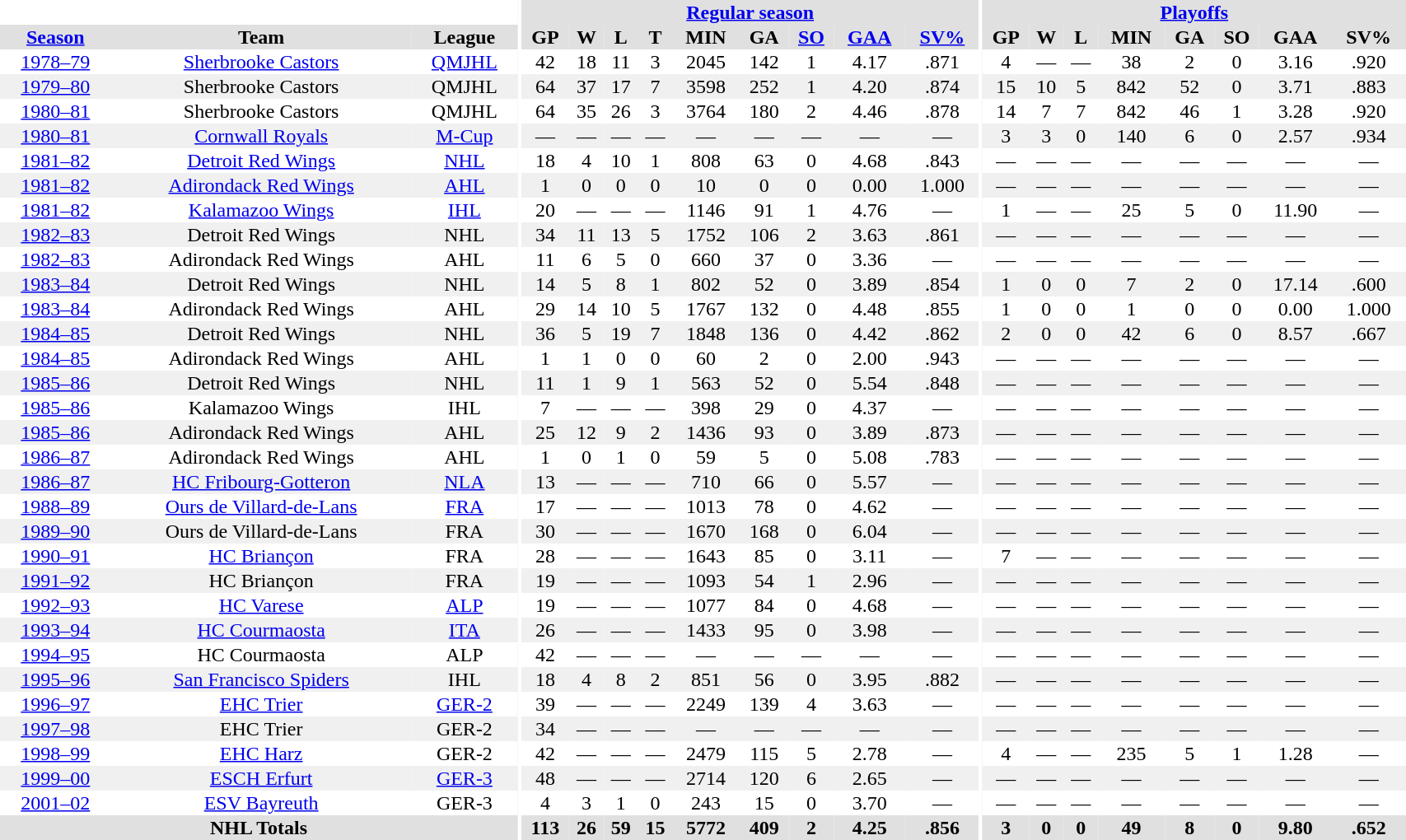<table border="0" cellpadding="1" cellspacing="0" style="width:90%; text-align:center;">
<tr bgcolor="#e0e0e0">
<th colspan="3" bgcolor="#ffffff"></th>
<th rowspan="99" bgcolor="#ffffff"></th>
<th colspan="9" bgcolor="#e0e0e0"><a href='#'>Regular season</a></th>
<th rowspan="99" bgcolor="#ffffff"></th>
<th colspan="8" bgcolor="#e0e0e0"><a href='#'>Playoffs</a></th>
</tr>
<tr bgcolor="#e0e0e0">
<th><a href='#'>Season</a></th>
<th>Team</th>
<th>League</th>
<th>GP</th>
<th>W</th>
<th>L</th>
<th>T</th>
<th>MIN</th>
<th>GA</th>
<th><a href='#'>SO</a></th>
<th><a href='#'>GAA</a></th>
<th><a href='#'>SV%</a></th>
<th>GP</th>
<th>W</th>
<th>L</th>
<th>MIN</th>
<th>GA</th>
<th>SO</th>
<th>GAA</th>
<th>SV%</th>
</tr>
<tr>
<td><a href='#'>1978–79</a></td>
<td><a href='#'>Sherbrooke Castors</a></td>
<td><a href='#'>QMJHL</a></td>
<td>42</td>
<td>18</td>
<td>11</td>
<td>3</td>
<td>2045</td>
<td>142</td>
<td>1</td>
<td>4.17</td>
<td>.871</td>
<td>4</td>
<td>—</td>
<td>—</td>
<td>38</td>
<td>2</td>
<td>0</td>
<td>3.16</td>
<td>.920</td>
</tr>
<tr bgcolor="#f0f0f0">
<td><a href='#'>1979–80</a></td>
<td>Sherbrooke Castors</td>
<td>QMJHL</td>
<td>64</td>
<td>37</td>
<td>17</td>
<td>7</td>
<td>3598</td>
<td>252</td>
<td>1</td>
<td>4.20</td>
<td>.874</td>
<td>15</td>
<td>10</td>
<td>5</td>
<td>842</td>
<td>52</td>
<td>0</td>
<td>3.71</td>
<td>.883</td>
</tr>
<tr>
<td><a href='#'>1980–81</a></td>
<td>Sherbrooke Castors</td>
<td>QMJHL</td>
<td>64</td>
<td>35</td>
<td>26</td>
<td>3</td>
<td>3764</td>
<td>180</td>
<td>2</td>
<td>4.46</td>
<td>.878</td>
<td>14</td>
<td>7</td>
<td>7</td>
<td>842</td>
<td>46</td>
<td>1</td>
<td>3.28</td>
<td>.920</td>
</tr>
<tr bgcolor="#f0f0f0">
<td><a href='#'>1980–81</a></td>
<td><a href='#'>Cornwall Royals</a></td>
<td><a href='#'>M-Cup</a></td>
<td>—</td>
<td>—</td>
<td>—</td>
<td>—</td>
<td>—</td>
<td>—</td>
<td>—</td>
<td>—</td>
<td>—</td>
<td>3</td>
<td>3</td>
<td>0</td>
<td>140</td>
<td>6</td>
<td>0</td>
<td>2.57</td>
<td>.934</td>
</tr>
<tr>
<td><a href='#'>1981–82</a></td>
<td><a href='#'>Detroit Red Wings</a></td>
<td><a href='#'>NHL</a></td>
<td>18</td>
<td>4</td>
<td>10</td>
<td>1</td>
<td>808</td>
<td>63</td>
<td>0</td>
<td>4.68</td>
<td>.843</td>
<td>—</td>
<td>—</td>
<td>—</td>
<td>—</td>
<td>—</td>
<td>—</td>
<td>—</td>
<td>—</td>
</tr>
<tr bgcolor="#f0f0f0">
<td><a href='#'>1981–82</a></td>
<td><a href='#'>Adirondack Red Wings</a></td>
<td><a href='#'>AHL</a></td>
<td>1</td>
<td>0</td>
<td>0</td>
<td>0</td>
<td>10</td>
<td>0</td>
<td>0</td>
<td>0.00</td>
<td>1.000</td>
<td>—</td>
<td>—</td>
<td>—</td>
<td>—</td>
<td>—</td>
<td>—</td>
<td>—</td>
<td>—</td>
</tr>
<tr>
<td><a href='#'>1981–82</a></td>
<td><a href='#'>Kalamazoo Wings</a></td>
<td><a href='#'>IHL</a></td>
<td>20</td>
<td>—</td>
<td>—</td>
<td>—</td>
<td>1146</td>
<td>91</td>
<td>1</td>
<td>4.76</td>
<td>—</td>
<td>1</td>
<td>—</td>
<td>—</td>
<td>25</td>
<td>5</td>
<td>0</td>
<td>11.90</td>
<td>—</td>
</tr>
<tr bgcolor="#f0f0f0">
<td><a href='#'>1982–83</a></td>
<td>Detroit Red Wings</td>
<td>NHL</td>
<td>34</td>
<td>11</td>
<td>13</td>
<td>5</td>
<td>1752</td>
<td>106</td>
<td>2</td>
<td>3.63</td>
<td>.861</td>
<td>—</td>
<td>—</td>
<td>—</td>
<td>—</td>
<td>—</td>
<td>—</td>
<td>—</td>
<td>—</td>
</tr>
<tr>
<td><a href='#'>1982–83</a></td>
<td>Adirondack Red Wings</td>
<td>AHL</td>
<td>11</td>
<td>6</td>
<td>5</td>
<td>0</td>
<td>660</td>
<td>37</td>
<td>0</td>
<td>3.36</td>
<td>—</td>
<td>—</td>
<td>—</td>
<td>—</td>
<td>—</td>
<td>—</td>
<td>—</td>
<td>—</td>
<td>—</td>
</tr>
<tr bgcolor="#f0f0f0">
<td><a href='#'>1983–84</a></td>
<td>Detroit Red Wings</td>
<td>NHL</td>
<td>14</td>
<td>5</td>
<td>8</td>
<td>1</td>
<td>802</td>
<td>52</td>
<td>0</td>
<td>3.89</td>
<td>.854</td>
<td>1</td>
<td>0</td>
<td>0</td>
<td>7</td>
<td>2</td>
<td>0</td>
<td>17.14</td>
<td>.600</td>
</tr>
<tr>
<td><a href='#'>1983–84</a></td>
<td>Adirondack Red Wings</td>
<td>AHL</td>
<td>29</td>
<td>14</td>
<td>10</td>
<td>5</td>
<td>1767</td>
<td>132</td>
<td>0</td>
<td>4.48</td>
<td>.855</td>
<td>1</td>
<td>0</td>
<td>0</td>
<td>1</td>
<td>0</td>
<td>0</td>
<td>0.00</td>
<td>1.000</td>
</tr>
<tr bgcolor="#f0f0f0">
<td><a href='#'>1984–85</a></td>
<td>Detroit Red Wings</td>
<td>NHL</td>
<td>36</td>
<td>5</td>
<td>19</td>
<td>7</td>
<td>1848</td>
<td>136</td>
<td>0</td>
<td>4.42</td>
<td>.862</td>
<td>2</td>
<td>0</td>
<td>0</td>
<td>42</td>
<td>6</td>
<td>0</td>
<td>8.57</td>
<td>.667</td>
</tr>
<tr>
<td><a href='#'>1984–85</a></td>
<td>Adirondack Red Wings</td>
<td>AHL</td>
<td>1</td>
<td>1</td>
<td>0</td>
<td>0</td>
<td>60</td>
<td>2</td>
<td>0</td>
<td>2.00</td>
<td>.943</td>
<td>—</td>
<td>—</td>
<td>—</td>
<td>—</td>
<td>—</td>
<td>—</td>
<td>—</td>
<td>—</td>
</tr>
<tr bgcolor="#f0f0f0">
<td><a href='#'>1985–86</a></td>
<td>Detroit Red Wings</td>
<td>NHL</td>
<td>11</td>
<td>1</td>
<td>9</td>
<td>1</td>
<td>563</td>
<td>52</td>
<td>0</td>
<td>5.54</td>
<td>.848</td>
<td>—</td>
<td>—</td>
<td>—</td>
<td>—</td>
<td>—</td>
<td>—</td>
<td>—</td>
<td>—</td>
</tr>
<tr>
<td><a href='#'>1985–86</a></td>
<td>Kalamazoo Wings</td>
<td>IHL</td>
<td>7</td>
<td>—</td>
<td>—</td>
<td>—</td>
<td>398</td>
<td>29</td>
<td>0</td>
<td>4.37</td>
<td>—</td>
<td>—</td>
<td>—</td>
<td>—</td>
<td>—</td>
<td>—</td>
<td>—</td>
<td>—</td>
<td>—</td>
</tr>
<tr bgcolor="#f0f0f0">
<td><a href='#'>1985–86</a></td>
<td>Adirondack Red Wings</td>
<td>AHL</td>
<td>25</td>
<td>12</td>
<td>9</td>
<td>2</td>
<td>1436</td>
<td>93</td>
<td>0</td>
<td>3.89</td>
<td>.873</td>
<td>—</td>
<td>—</td>
<td>—</td>
<td>—</td>
<td>—</td>
<td>—</td>
<td>—</td>
<td>—</td>
</tr>
<tr>
<td><a href='#'>1986–87</a></td>
<td>Adirondack Red Wings</td>
<td>AHL</td>
<td>1</td>
<td>0</td>
<td>1</td>
<td>0</td>
<td>59</td>
<td>5</td>
<td>0</td>
<td>5.08</td>
<td>.783</td>
<td>—</td>
<td>—</td>
<td>—</td>
<td>—</td>
<td>—</td>
<td>—</td>
<td>—</td>
<td>—</td>
</tr>
<tr bgcolor="#f0f0f0">
<td><a href='#'>1986–87</a></td>
<td><a href='#'>HC Fribourg-Gotteron</a></td>
<td><a href='#'>NLA</a></td>
<td>13</td>
<td>—</td>
<td>—</td>
<td>—</td>
<td>710</td>
<td>66</td>
<td>0</td>
<td>5.57</td>
<td>—</td>
<td>—</td>
<td>—</td>
<td>—</td>
<td>—</td>
<td>—</td>
<td>—</td>
<td>—</td>
<td>—</td>
</tr>
<tr>
<td><a href='#'>1988–89</a></td>
<td><a href='#'>Ours de Villard-de-Lans</a></td>
<td><a href='#'>FRA</a></td>
<td>17</td>
<td>—</td>
<td>—</td>
<td>—</td>
<td>1013</td>
<td>78</td>
<td>0</td>
<td>4.62</td>
<td>—</td>
<td>—</td>
<td>—</td>
<td>—</td>
<td>—</td>
<td>—</td>
<td>—</td>
<td>—</td>
<td>—</td>
</tr>
<tr bgcolor="#f0f0f0">
<td><a href='#'>1989–90</a></td>
<td>Ours de Villard-de-Lans</td>
<td>FRA</td>
<td>30</td>
<td>—</td>
<td>—</td>
<td>—</td>
<td>1670</td>
<td>168</td>
<td>0</td>
<td>6.04</td>
<td>—</td>
<td>—</td>
<td>—</td>
<td>—</td>
<td>—</td>
<td>—</td>
<td>—</td>
<td>—</td>
<td>—</td>
</tr>
<tr>
<td><a href='#'>1990–91</a></td>
<td><a href='#'>HC Briançon</a></td>
<td>FRA</td>
<td>28</td>
<td>—</td>
<td>—</td>
<td>—</td>
<td>1643</td>
<td>85</td>
<td>0</td>
<td>3.11</td>
<td>—</td>
<td>7</td>
<td>—</td>
<td>—</td>
<td>—</td>
<td>—</td>
<td>—</td>
<td>—</td>
<td>—</td>
</tr>
<tr bgcolor="#f0f0f0">
<td><a href='#'>1991–92</a></td>
<td>HC Briançon</td>
<td>FRA</td>
<td>19</td>
<td>—</td>
<td>—</td>
<td>—</td>
<td>1093</td>
<td>54</td>
<td>1</td>
<td>2.96</td>
<td>—</td>
<td>—</td>
<td>—</td>
<td>—</td>
<td>—</td>
<td>—</td>
<td>—</td>
<td>—</td>
<td>—</td>
</tr>
<tr>
<td><a href='#'>1992–93</a></td>
<td><a href='#'>HC Varese</a></td>
<td><a href='#'>ALP</a></td>
<td>19</td>
<td>—</td>
<td>—</td>
<td>—</td>
<td>1077</td>
<td>84</td>
<td>0</td>
<td>4.68</td>
<td>—</td>
<td>—</td>
<td>—</td>
<td>—</td>
<td>—</td>
<td>—</td>
<td>—</td>
<td>—</td>
<td>—</td>
</tr>
<tr bgcolor="#f0f0f0">
<td><a href='#'>1993–94</a></td>
<td><a href='#'>HC Courmaosta</a></td>
<td><a href='#'>ITA</a></td>
<td>26</td>
<td>—</td>
<td>—</td>
<td>—</td>
<td>1433</td>
<td>95</td>
<td>0</td>
<td>3.98</td>
<td>—</td>
<td>—</td>
<td>—</td>
<td>—</td>
<td>—</td>
<td>—</td>
<td>—</td>
<td>—</td>
<td>—</td>
</tr>
<tr>
<td><a href='#'>1994–95</a></td>
<td>HC Courmaosta</td>
<td>ALP</td>
<td>42</td>
<td>—</td>
<td>—</td>
<td>—</td>
<td>—</td>
<td>—</td>
<td>—</td>
<td>—</td>
<td>—</td>
<td>—</td>
<td>—</td>
<td>—</td>
<td>—</td>
<td>—</td>
<td>—</td>
<td>—</td>
<td>—</td>
</tr>
<tr bgcolor="#f0f0f0">
<td><a href='#'>1995–96</a></td>
<td><a href='#'>San Francisco Spiders</a></td>
<td>IHL</td>
<td>18</td>
<td>4</td>
<td>8</td>
<td>2</td>
<td>851</td>
<td>56</td>
<td>0</td>
<td>3.95</td>
<td>.882</td>
<td>—</td>
<td>—</td>
<td>—</td>
<td>—</td>
<td>—</td>
<td>—</td>
<td>—</td>
<td>—</td>
</tr>
<tr>
<td><a href='#'>1996–97</a></td>
<td><a href='#'>EHC Trier</a></td>
<td><a href='#'>GER-2</a></td>
<td>39</td>
<td>—</td>
<td>—</td>
<td>—</td>
<td>2249</td>
<td>139</td>
<td>4</td>
<td>3.63</td>
<td>—</td>
<td>—</td>
<td>—</td>
<td>—</td>
<td>—</td>
<td>—</td>
<td>—</td>
<td>—</td>
<td>—</td>
</tr>
<tr bgcolor="#f0f0f0">
<td><a href='#'>1997–98</a></td>
<td>EHC Trier</td>
<td>GER-2</td>
<td>34</td>
<td>—</td>
<td>—</td>
<td>—</td>
<td>—</td>
<td>—</td>
<td>—</td>
<td>—</td>
<td>—</td>
<td>—</td>
<td>—</td>
<td>—</td>
<td>—</td>
<td>—</td>
<td>—</td>
<td>—</td>
<td>—</td>
</tr>
<tr>
<td><a href='#'>1998–99</a></td>
<td><a href='#'>EHC Harz</a></td>
<td>GER-2</td>
<td>42</td>
<td>—</td>
<td>—</td>
<td>—</td>
<td>2479</td>
<td>115</td>
<td>5</td>
<td>2.78</td>
<td>—</td>
<td>4</td>
<td>—</td>
<td>—</td>
<td>235</td>
<td>5</td>
<td>1</td>
<td>1.28</td>
<td>—</td>
</tr>
<tr bgcolor="#f0f0f0">
<td><a href='#'>1999–00</a></td>
<td><a href='#'>ESCH Erfurt</a></td>
<td><a href='#'>GER-3</a></td>
<td>48</td>
<td>—</td>
<td>—</td>
<td>—</td>
<td>2714</td>
<td>120</td>
<td>6</td>
<td>2.65</td>
<td>—</td>
<td>—</td>
<td>—</td>
<td>—</td>
<td>—</td>
<td>—</td>
<td>—</td>
<td>—</td>
<td>—</td>
</tr>
<tr>
<td><a href='#'>2001–02</a></td>
<td><a href='#'>ESV Bayreuth</a></td>
<td>GER-3</td>
<td>4</td>
<td>3</td>
<td>1</td>
<td>0</td>
<td>243</td>
<td>15</td>
<td>0</td>
<td>3.70</td>
<td>—</td>
<td>—</td>
<td>—</td>
<td>—</td>
<td>—</td>
<td>—</td>
<td>—</td>
<td>—</td>
<td>—</td>
</tr>
<tr bgcolor="#e0e0e0">
<th colspan=3>NHL Totals</th>
<th>113</th>
<th>26</th>
<th>59</th>
<th>15</th>
<th>5772</th>
<th>409</th>
<th>2</th>
<th>4.25</th>
<th>.856</th>
<th>3</th>
<th>0</th>
<th>0</th>
<th>49</th>
<th>8</th>
<th>0</th>
<th>9.80</th>
<th>.652</th>
</tr>
</table>
